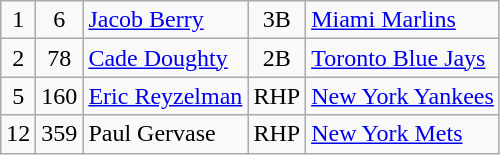<table class="wikitable">
<tr align="center">
<td>1</td>
<td>6</td>
<td align="left"><a href='#'>Jacob Berry</a></td>
<td>3B</td>
<td align="left"><a href='#'>Miami Marlins</a></td>
</tr>
<tr align="center">
<td>2</td>
<td>78</td>
<td align="left"><a href='#'>Cade Doughty</a></td>
<td>2B</td>
<td align="left"><a href='#'>Toronto Blue Jays</a></td>
</tr>
<tr align="center">
<td>5</td>
<td>160</td>
<td align="left"><a href='#'>Eric Reyzelman</a></td>
<td>RHP</td>
<td align="left"><a href='#'>New York Yankees</a></td>
</tr>
<tr align="center">
<td>12</td>
<td>359</td>
<td align="left">Paul Gervase</td>
<td>RHP</td>
<td align="left"><a href='#'>New York Mets</a></td>
</tr>
</table>
